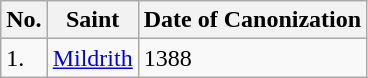<table class="wikitable">
<tr>
<th>No.</th>
<th>Saint</th>
<th>Date of Canonization</th>
</tr>
<tr>
<td>1.</td>
<td><a href='#'>Mildrith</a></td>
<td>1388</td>
</tr>
</table>
